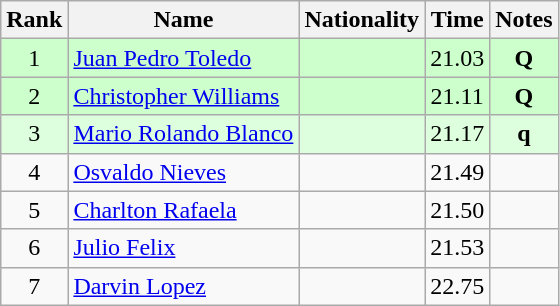<table class="wikitable sortable" style="text-align:center">
<tr>
<th>Rank</th>
<th>Name</th>
<th>Nationality</th>
<th>Time</th>
<th>Notes</th>
</tr>
<tr bgcolor=ccffcc>
<td>1</td>
<td align=left><a href='#'>Juan Pedro Toledo</a></td>
<td align=left></td>
<td>21.03</td>
<td><strong>Q</strong></td>
</tr>
<tr bgcolor=ccffcc>
<td>2</td>
<td align=left><a href='#'>Christopher Williams</a></td>
<td align=left></td>
<td>21.11</td>
<td><strong>Q</strong></td>
</tr>
<tr bgcolor=ddffdd>
<td>3</td>
<td align=left><a href='#'>Mario Rolando Blanco</a></td>
<td align=left></td>
<td>21.17</td>
<td><strong>q</strong></td>
</tr>
<tr>
<td>4</td>
<td align=left><a href='#'>Osvaldo Nieves</a></td>
<td align=left></td>
<td>21.49</td>
<td></td>
</tr>
<tr>
<td>5</td>
<td align=left><a href='#'>Charlton Rafaela</a></td>
<td align=left></td>
<td>21.50</td>
<td></td>
</tr>
<tr>
<td>6</td>
<td align=left><a href='#'>Julio Felix</a></td>
<td align=left></td>
<td>21.53</td>
<td></td>
</tr>
<tr>
<td>7</td>
<td align=left><a href='#'>Darvin Lopez</a></td>
<td align=left></td>
<td>22.75</td>
<td></td>
</tr>
</table>
